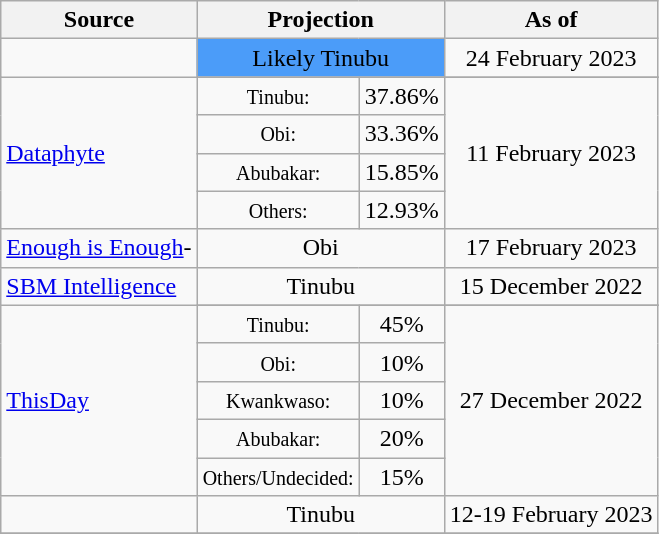<table class="wikitable" style="text-align:center">
<tr>
<th>Source</th>
<th colspan=2>Projection</th>
<th>As of</th>
</tr>
<tr>
<td align="left"></td>
<td colspan=2 bgcolor=#4b9cf9>Likely Tinubu</td>
<td>24 February 2023</td>
</tr>
<tr>
<td rowspan=5 align="left"><a href='#'>Dataphyte</a></td>
</tr>
<tr>
<td><small>Tinubu:</small></td>
<td>37.86%</td>
<td rowspan=4>11 February 2023</td>
</tr>
<tr>
<td><small>Obi:</small></td>
<td>33.36%</td>
</tr>
<tr>
<td><small>Abubakar:</small></td>
<td>15.85%</td>
</tr>
<tr>
<td><small>Others:</small></td>
<td>12.93%</td>
</tr>
<tr>
<td align="left"><a href='#'>Enough is Enough</a>-<br></td>
<td colspan=2 >Obi</td>
<td>17 February 2023</td>
</tr>
<tr>
<td align="left"><a href='#'>SBM Intelligence</a></td>
<td colspan=2 >Tinubu</td>
<td>15 December 2022</td>
</tr>
<tr>
<td rowspan=6 align="left"><a href='#'>ThisDay</a></td>
</tr>
<tr>
<td><small>Tinubu:</small></td>
<td>45%</td>
<td rowspan=5>27 December 2022</td>
</tr>
<tr>
<td><small>Obi:</small></td>
<td>10%</td>
</tr>
<tr>
<td><small>Kwankwaso:</small></td>
<td>10%</td>
</tr>
<tr>
<td><small>Abubakar:</small></td>
<td>20%</td>
</tr>
<tr>
<td><small>Others/Undecided:</small></td>
<td>15%</td>
</tr>
<tr>
<td align="left"></td>
<td colspan=2 >Tinubu</td>
<td>12-19 February 2023</td>
</tr>
<tr>
</tr>
</table>
